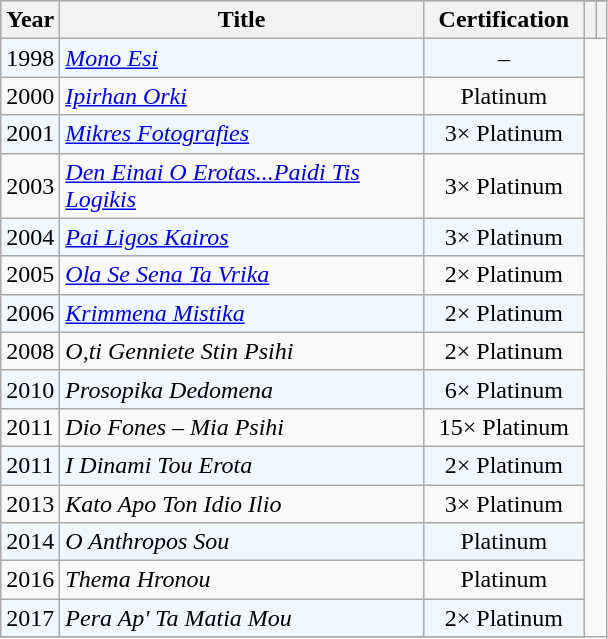<table class="wikitable"|width=100%>
<tr bgcolor="#CCCCCC">
<th width="20" rowspan="2">Year</th>
<th width="235" rowspan="2">Title</th>
<th width="100" rowspan="2">Certification</th>
</tr>
<tr>
<th></th>
<th></th>
</tr>
<tr bgcolor="#F0F8FF">
<td>1998</td>
<td><em><a href='#'>Mono Esi</a></em></td>
<td align="center">–</td>
</tr>
<tr>
<td>2000</td>
<td><em><a href='#'>Ipirhan Orki</a></em></td>
<td align="center">Platinum</td>
</tr>
<tr bgcolor="#F0F8FF">
<td>2001</td>
<td><em><a href='#'>Mikres Fotografies</a></em></td>
<td align="center">3× Platinum</td>
</tr>
<tr>
<td>2003</td>
<td><em><a href='#'>Den Einai O Erotas...Paidi Tis Logikis</a></em></td>
<td align="center">3× Platinum</td>
</tr>
<tr bgcolor="#F0F8FF">
<td>2004</td>
<td><em><a href='#'>Pai Ligos Kairos</a></em></td>
<td align="center">3× Platinum</td>
</tr>
<tr>
<td>2005</td>
<td><em><a href='#'>Ola Se Sena Ta Vrika</a></em></td>
<td align="center">2× Platinum</td>
</tr>
<tr bgcolor="#F0F8FF">
<td>2006</td>
<td><em><a href='#'>Krimmena Mistika</a></em></td>
<td align="center">2× Platinum</td>
</tr>
<tr>
<td>2008</td>
<td><em>O,ti Genniete Stin Psihi</em></td>
<td align="center">2× Platinum</td>
</tr>
<tr bgcolor="#F0F8FF">
<td>2010</td>
<td><em>Prosopika Dedomena</em></td>
<td align="center">6× Platinum</td>
</tr>
<tr>
<td>2011</td>
<td><em>Dio Fones – Mia Psihi</em></td>
<td align="center">15× Platinum</td>
</tr>
<tr bgcolor="#F0F8FF">
<td>2011</td>
<td><em>I Dinami Tou Erota</em></td>
<td align="center">2× Platinum</td>
</tr>
<tr>
<td>2013</td>
<td><em>Kato Apo Ton Idio Ilio</em></td>
<td align="center">3× Platinum</td>
</tr>
<tr bgcolor="#F0F8FF">
<td>2014</td>
<td><em>O Anthropos Sou</em></td>
<td align="center">Platinum</td>
</tr>
<tr>
<td>2016</td>
<td><em>Thema Hronou</em></td>
<td align="center">Platinum</td>
</tr>
<tr bgcolor="#F0F8FF">
<td>2017</td>
<td><em>Pera Ap' Ta Matia Mou</em></td>
<td align="center">2× Platinum</td>
</tr>
<tr bgcolor="#F0F8FF">
</tr>
</table>
